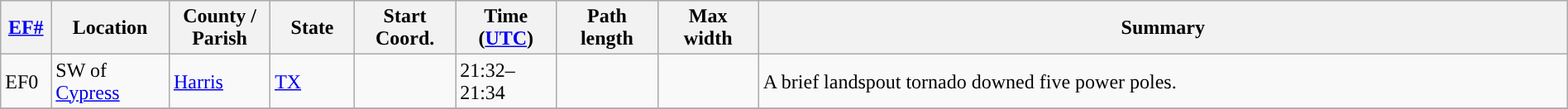<table class="wikitable sortable" style="width:100%;">
<tr>
<th scope="col"  style="width:3%; text-align:center;"><a href='#'>EF#</a></th>
<th scope="col"  style="width:7%; text-align:center;" class="unsortable">Location</th>
<th scope="col"  style="width:6%; text-align:center;" class="unsortable">County / Parish</th>
<th scope="col"  style="width:5%; text-align:center;">State</th>
<th scope="col"  style="width:6%; text-align:center;">Start Coord.</th>
<th scope="col"  style="width:6%; text-align:center;">Time (<a href='#'>UTC</a>)</th>
<th scope="col"  style="width:6%; text-align:center;">Path length</th>
<th scope="col"  style="width:6%; text-align:center;">Max width</th>
<th scope="col" class="unsortable" style="width:48%; text-align:center;">Summary</th>
</tr>
<tr>
<td>EF0</td>
<td>SW of <a href='#'>Cypress</a></td>
<td><a href='#'>Harris</a></td>
<td><a href='#'>TX</a></td>
<td></td>
<td>21:32–21:34</td>
<td></td>
<td></td>
<td>A brief landspout tornado downed five power poles.</td>
</tr>
<tr>
</tr>
</table>
